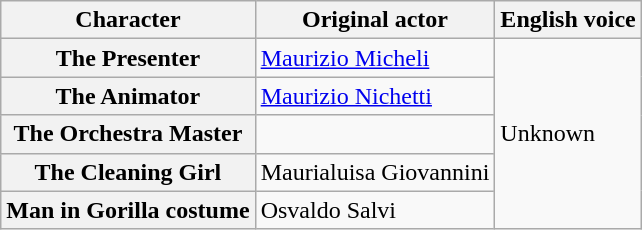<table class="wikitable">
<tr>
<th>Character</th>
<th>Original actor</th>
<th>English voice</th>
</tr>
<tr>
<th>The Presenter</th>
<td><a href='#'>Maurizio Micheli</a></td>
<td rowspan="5">Unknown</td>
</tr>
<tr>
<th>The Animator</th>
<td><a href='#'>Maurizio Nichetti</a></td>
</tr>
<tr>
<th>The Orchestra Master</th>
<td></td>
</tr>
<tr>
<th>The Cleaning Girl</th>
<td>Maurialuisa Giovannini</td>
</tr>
<tr>
<th>Man in Gorilla costume</th>
<td>Osvaldo Salvi</td>
</tr>
</table>
